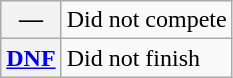<table class="wikitable">
<tr>
<th scope="row">—</th>
<td>Did not compete</td>
</tr>
<tr>
<th scope="row"><a href='#'>DNF</a></th>
<td>Did not finish</td>
</tr>
</table>
